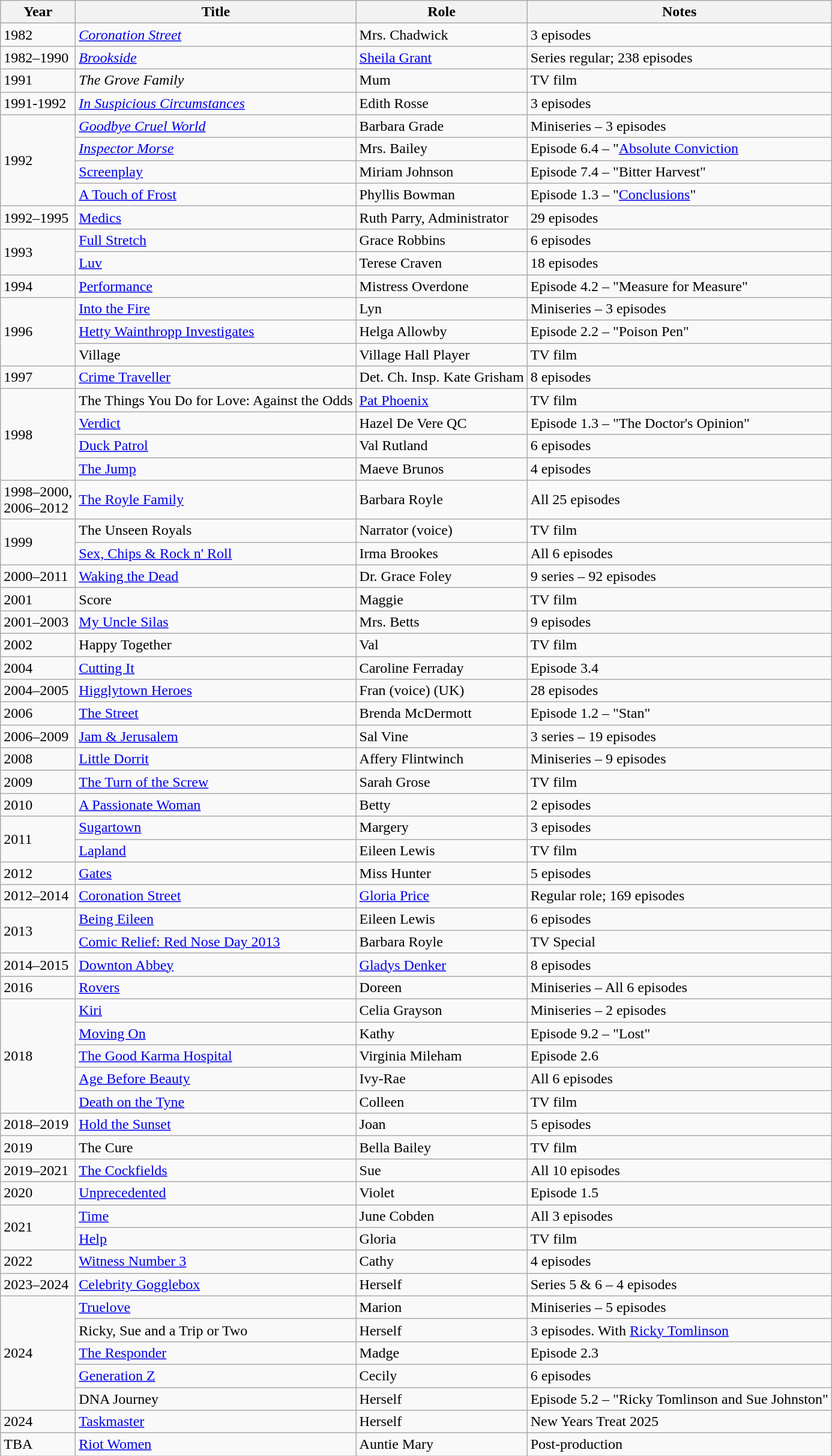<table class="wikitable plainrowheaders sortable">
<tr>
<th>Year</th>
<th>Title</th>
<th>Role</th>
<th>Notes</th>
</tr>
<tr>
<td>1982</td>
<td><em><a href='#'>Coronation Street</a></em></td>
<td>Mrs. Chadwick</td>
<td>3 episodes</td>
</tr>
<tr>
<td>1982–1990</td>
<td><em><a href='#'>Brookside</a></em></td>
<td><a href='#'>Sheila Grant</a></td>
<td>Series regular; 238 episodes</td>
</tr>
<tr>
<td>1991</td>
<td><em>The Grove Family</em></td>
<td>Mum</td>
<td>TV film</td>
</tr>
<tr>
<td>1991-1992</td>
<td><em><a href='#'>In Suspicious Circumstances</a></em></td>
<td>Edith Rosse</td>
<td>3 episodes</td>
</tr>
<tr>
<td rowspan="4">1992</td>
<td><em><a href='#'>Goodbye Cruel World</a></em></td>
<td>Barbara Grade</td>
<td>Miniseries – 3 episodes</td>
</tr>
<tr>
<td><em><a href='#'>Inspector Morse</a></em></td>
<td>Mrs. Bailey</td>
<td>Episode 6.4 – "<a href='#'>Absolute Conviction</a><em></td>
</tr>
<tr>
<td></em><a href='#'>Screenplay</a><em></td>
<td>Miriam Johnson</td>
<td>Episode 7.4 – "Bitter Harvest"</td>
</tr>
<tr>
<td></em><a href='#'>A Touch of Frost</a><em></td>
<td>Phyllis Bowman</td>
<td>Episode 1.3 – "<a href='#'>Conclusions</a>"</td>
</tr>
<tr>
<td>1992–1995</td>
<td></em><a href='#'>Medics</a><em></td>
<td>Ruth Parry, Administrator</td>
<td>29 episodes</td>
</tr>
<tr>
<td rowspan="2">1993</td>
<td></em><a href='#'>Full Stretch</a><em></td>
<td>Grace Robbins</td>
<td>6 episodes</td>
</tr>
<tr>
<td></em><a href='#'>Luv</a><em></td>
<td>Terese Craven</td>
<td>18 episodes</td>
</tr>
<tr>
<td>1994</td>
<td></em><a href='#'>Performance</a><em></td>
<td>Mistress Overdone</td>
<td>Episode 4.2 – "Measure for Measure"</td>
</tr>
<tr>
<td rowspan="3">1996</td>
<td></em><a href='#'>Into the Fire</a><em></td>
<td>Lyn</td>
<td>Miniseries – 3 episodes</td>
</tr>
<tr>
<td></em><a href='#'>Hetty Wainthropp Investigates</a><em></td>
<td>Helga Allowby</td>
<td>Episode 2.2 – "Poison Pen"</td>
</tr>
<tr>
<td></em>Village<em></td>
<td>Village Hall Player</td>
<td>TV film</td>
</tr>
<tr>
<td>1997</td>
<td></em><a href='#'>Crime Traveller</a><em></td>
<td>Det. Ch. Insp. Kate Grisham</td>
<td>8 episodes</td>
</tr>
<tr>
<td rowspan="4">1998</td>
<td></em>The Things You Do for Love: Against the Odds<em></td>
<td><a href='#'>Pat Phoenix</a></td>
<td>TV film</td>
</tr>
<tr>
<td></em><a href='#'>Verdict</a><em></td>
<td>Hazel De Vere QC</td>
<td>Episode 1.3 – "The Doctor's Opinion"</td>
</tr>
<tr>
<td></em><a href='#'>Duck Patrol</a><em></td>
<td>Val Rutland</td>
<td>6 episodes</td>
</tr>
<tr>
<td></em><a href='#'>The Jump</a><em></td>
<td>Maeve Brunos</td>
<td>4 episodes</td>
</tr>
<tr>
<td>1998–2000,<br>2006–2012</td>
<td></em><a href='#'>The Royle Family</a><em></td>
<td>Barbara Royle</td>
<td>All 25 episodes</td>
</tr>
<tr>
<td rowspan="2">1999</td>
<td></em>The Unseen Royals<em></td>
<td>Narrator (voice)</td>
<td>TV film</td>
</tr>
<tr>
<td></em><a href='#'>Sex, Chips & Rock n' Roll</a><em></td>
<td>Irma Brookes</td>
<td>All 6 episodes</td>
</tr>
<tr>
<td>2000–2011</td>
<td></em><a href='#'>Waking the Dead</a><em></td>
<td>Dr. Grace Foley</td>
<td>9 series – 92 episodes</td>
</tr>
<tr>
<td>2001</td>
<td></em>Score<em></td>
<td>Maggie</td>
<td>TV film</td>
</tr>
<tr>
<td>2001–2003</td>
<td></em><a href='#'>My Uncle Silas</a><em></td>
<td>Mrs. Betts</td>
<td>9 episodes</td>
</tr>
<tr>
<td>2002</td>
<td></em>Happy Together<em></td>
<td>Val</td>
<td>TV film</td>
</tr>
<tr>
<td>2004</td>
<td></em><a href='#'>Cutting It</a><em></td>
<td>Caroline Ferraday</td>
<td>Episode 3.4</td>
</tr>
<tr>
<td>2004–2005</td>
<td></em><a href='#'>Higglytown Heroes</a><em></td>
<td>Fran (voice) (UK)</td>
<td>28 episodes</td>
</tr>
<tr>
<td>2006</td>
<td></em><a href='#'>The Street</a><em></td>
<td>Brenda McDermott</td>
<td>Episode 1.2 – "Stan"</td>
</tr>
<tr>
<td>2006–2009</td>
<td></em><a href='#'>Jam & Jerusalem</a><em></td>
<td>Sal Vine</td>
<td>3 series – 19 episodes</td>
</tr>
<tr>
<td>2008</td>
<td></em><a href='#'>Little Dorrit</a><em></td>
<td>Affery Flintwinch</td>
<td>Miniseries – 9 episodes</td>
</tr>
<tr>
<td>2009</td>
<td></em><a href='#'>The Turn of the Screw</a><em></td>
<td>Sarah Grose</td>
<td>TV film</td>
</tr>
<tr>
<td>2010</td>
<td></em><a href='#'>A Passionate Woman</a><em></td>
<td>Betty</td>
<td>2 episodes</td>
</tr>
<tr>
<td rowspan="2">2011</td>
<td></em><a href='#'>Sugartown</a><em></td>
<td>Margery</td>
<td>3 episodes</td>
</tr>
<tr>
<td></em><a href='#'>Lapland</a><em></td>
<td>Eileen Lewis</td>
<td>TV film</td>
</tr>
<tr>
<td>2012</td>
<td></em><a href='#'>Gates</a><em></td>
<td>Miss Hunter</td>
<td>5 episodes</td>
</tr>
<tr>
<td>2012–2014</td>
<td></em><a href='#'>Coronation Street</a><em></td>
<td><a href='#'>Gloria Price</a></td>
<td>Regular role; 169 episodes</td>
</tr>
<tr>
<td rowspan="2">2013</td>
<td></em><a href='#'>Being Eileen</a><em></td>
<td>Eileen Lewis</td>
<td>6 episodes</td>
</tr>
<tr>
<td></em><a href='#'>Comic Relief: Red Nose Day 2013</a><em></td>
<td>Barbara Royle</td>
<td>TV Special</td>
</tr>
<tr>
<td>2014–2015</td>
<td></em><a href='#'>Downton Abbey</a><em></td>
<td><a href='#'>Gladys Denker</a></td>
<td>8 episodes</td>
</tr>
<tr>
<td>2016</td>
<td></em><a href='#'>Rovers</a><em></td>
<td>Doreen</td>
<td>Miniseries – All 6 episodes</td>
</tr>
<tr>
<td rowspan="5">2018</td>
<td></em><a href='#'>Kiri</a><em></td>
<td>Celia Grayson</td>
<td>Miniseries – 2 episodes</td>
</tr>
<tr>
<td></em><a href='#'>Moving On</a><em></td>
<td>Kathy</td>
<td>Episode 9.2 – "Lost"</td>
</tr>
<tr>
<td></em><a href='#'>The Good Karma Hospital</a><em></td>
<td>Virginia Mileham</td>
<td>Episode 2.6</td>
</tr>
<tr>
<td></em><a href='#'>Age Before Beauty</a><em></td>
<td>Ivy-Rae</td>
<td>All 6 episodes</td>
</tr>
<tr>
<td></em><a href='#'>Death on the Tyne</a><em></td>
<td>Colleen</td>
<td>TV film</td>
</tr>
<tr>
<td>2018–2019</td>
<td></em><a href='#'>Hold the Sunset</a><em></td>
<td>Joan</td>
<td>5 episodes</td>
</tr>
<tr>
<td>2019</td>
<td></em>The Cure<em></td>
<td>Bella Bailey</td>
<td>TV film</td>
</tr>
<tr>
<td>2019–2021</td>
<td></em><a href='#'>The Cockfields</a><em></td>
<td>Sue</td>
<td>All 10 episodes</td>
</tr>
<tr>
<td>2020</td>
<td></em><a href='#'>Unprecedented</a><em></td>
<td>Violet</td>
<td>Episode 1.5</td>
</tr>
<tr>
<td rowspan="2">2021</td>
<td></em><a href='#'>Time</a><em></td>
<td>June Cobden</td>
<td>All 3 episodes</td>
</tr>
<tr>
<td></em><a href='#'>Help</a><em></td>
<td>Gloria</td>
<td>TV film</td>
</tr>
<tr>
<td>2022</td>
<td></em><a href='#'>Witness Number 3</a><em></td>
<td>Cathy</td>
<td>4 episodes</td>
</tr>
<tr>
<td>2023–2024</td>
<td></em><a href='#'>Celebrity Gogglebox</a><em></td>
<td>Herself</td>
<td>Series 5 & 6 – 4 episodes</td>
</tr>
<tr>
<td rowspan="5">2024</td>
<td></em><a href='#'>Truelove</a><em></td>
<td>Marion</td>
<td>Miniseries – 5 episodes</td>
</tr>
<tr>
<td></em>Ricky, Sue and a Trip or Two<em></td>
<td>Herself</td>
<td>3 episodes. With <a href='#'>Ricky Tomlinson</a></td>
</tr>
<tr>
<td></em><a href='#'>The Responder</a><em></td>
<td>Madge</td>
<td>Episode 2.3</td>
</tr>
<tr>
<td></em><a href='#'>Generation Z</a><em></td>
<td>Cecily</td>
<td>6 episodes</td>
</tr>
<tr>
<td></em>DNA Journey<em></td>
<td>Herself</td>
<td>Episode 5.2 – "Ricky Tomlinson and Sue Johnston"</td>
</tr>
<tr>
<td>2024</td>
<td></em><a href='#'>Taskmaster</a><em></td>
<td>Herself</td>
<td>New Years Treat 2025</td>
</tr>
<tr>
<td>TBA</td>
<td></em><a href='#'>Riot Women</a><em></td>
<td>Auntie Mary</td>
<td>Post-production</td>
</tr>
</table>
